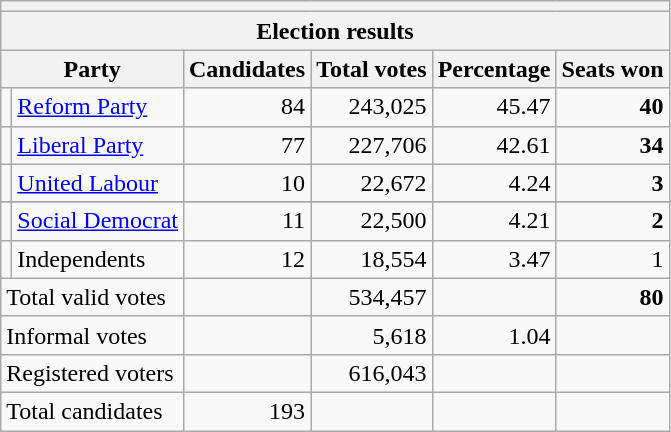<table class=wikitable style="text-align:right">
<tr>
<th colspan=6></th>
</tr>
<tr>
<th colspan=6>Election results</th>
</tr>
<tr>
<th colspan=2>Party</th>
<th>Candidates</th>
<th>Total votes</th>
<th>Percentage</th>
<th>Seats won</th>
</tr>
<tr>
<td></td>
<td align=left><a href='#'>Reform Party</a></td>
<td>84</td>
<td>243,025</td>
<td>45.47</td>
<td><strong>40</strong></td>
</tr>
<tr>
<td></td>
<td align=left><a href='#'>Liberal Party</a></td>
<td>77</td>
<td>227,706</td>
<td>42.61</td>
<td><strong>34</strong></td>
</tr>
<tr>
<td></td>
<td align=left><a href='#'>United Labour</a></td>
<td>10</td>
<td>22,672</td>
<td>4.24</td>
<td><strong>3</strong></td>
</tr>
<tr>
</tr>
<tr>
<td></td>
<td align=left><a href='#'>Social Democrat</a></td>
<td>11</td>
<td>22,500</td>
<td>4.21</td>
<td><strong>2</strong></td>
</tr>
<tr>
<td></td>
<td align=left>Independents</td>
<td>12</td>
<td>18,554</td>
<td>3.47</td>
<td>1</td>
</tr>
<tr>
<td colspan=2 align=left>Total valid votes</td>
<td></td>
<td>534,457</td>
<td></td>
<td><strong>80</strong></td>
</tr>
<tr>
<td colspan=2 align=left>Informal votes</td>
<td></td>
<td>5,618</td>
<td>1.04</td>
<td></td>
</tr>
<tr>
<td colspan=2 align=left>Registered voters</td>
<td></td>
<td>616,043</td>
<td></td>
<td></td>
</tr>
<tr>
<td colspan=2 align=left>Total candidates</td>
<td>193</td>
<td></td>
<td></td>
<td></td>
</tr>
</table>
